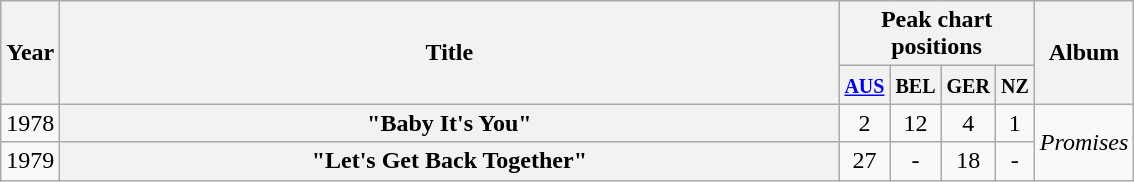<table class="wikitable plainrowheaders" style="text-align:center;" border="1">
<tr>
<th scope="col" rowspan="2">Year</th>
<th scope="col" rowspan="2" style="width:32em;">Title</th>
<th scope="col" colspan="4">Peak chart<br>positions</th>
<th scope="col" rowspan="2">Album</th>
</tr>
<tr>
<th scope="col" style="text-align:center;"><small><a href='#'>AUS</a><br></small></th>
<th scope="col" style="text-align:center;"><small>BEL</small></th>
<th scope="col" style="text-align:center;"><small>GER</small></th>
<th scope="col" style="text-align:center;"><small>NZ</small></th>
</tr>
<tr>
<td>1978</td>
<th scope="row">"Baby It's You"</th>
<td style="text-align:center;">2</td>
<td>12</td>
<td>4</td>
<td>1</td>
<td rowspan="2"><em>Promises</em></td>
</tr>
<tr>
<td>1979</td>
<th scope="row">"Let's Get Back Together"</th>
<td style="text-align:center;">27</td>
<td>-</td>
<td>18</td>
<td>-</td>
</tr>
</table>
